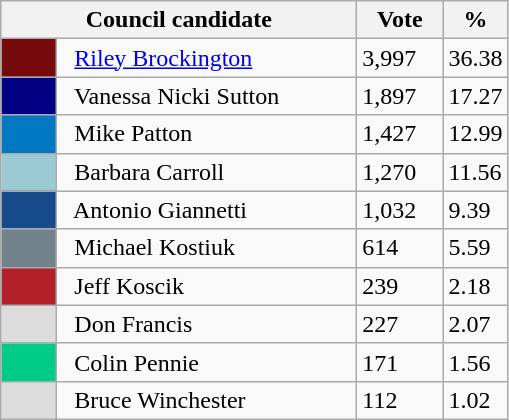<table class="wikitable">
<tr>
<th width="230px" colspan="2">Council candidate</th>
<th width="50px">Vote</th>
<th width="30px">%</th>
</tr>
<tr>
<td bgcolor=#760A0A width="30px"> </td>
<td>  <a href='#'>Riley Brockington</a></td>
<td>3,997</td>
<td>36.38</td>
</tr>
<tr>
<td bgcolor=#000080 width="30px"> </td>
<td>  Vanessa Nicki Sutton</td>
<td>1,897</td>
<td>17.27</td>
</tr>
<tr>
<td bgcolor=#0079C2 width="30px"> </td>
<td>  Mike Patton</td>
<td>1,427</td>
<td>12.99</td>
</tr>
<tr>
<td bgcolor=#9BCAD2 width="30px"> </td>
<td>  Barbara Carroll</td>
<td>1,270</td>
<td>11.56</td>
</tr>
<tr>
<td bgcolor=#174B8C width="30px"> </td>
<td>  Antonio Giannetti</td>
<td>1,032</td>
<td>9.39</td>
</tr>
<tr>
<td bgcolor=#71828A width="30px"> </td>
<td>  Michael Kostiuk</td>
<td>614</td>
<td>5.59</td>
</tr>
<tr>
<td bgcolor=#B3202A width="30px"> </td>
<td>  Jeff Koscik</td>
<td>239</td>
<td>2.18</td>
</tr>
<tr>
<td bgcolor=#DCDCDC width="30px"> </td>
<td>  Don Francis</td>
<td>227</td>
<td>2.07</td>
</tr>
<tr>
<td bgcolor=#00CC88 width="30px"> </td>
<td>  Colin Pennie</td>
<td>171</td>
<td>1.56</td>
</tr>
<tr>
<td bgcolor=#DCDCDC width="30px"> </td>
<td>  Bruce Winchester</td>
<td>112</td>
<td>1.02</td>
</tr>
</table>
